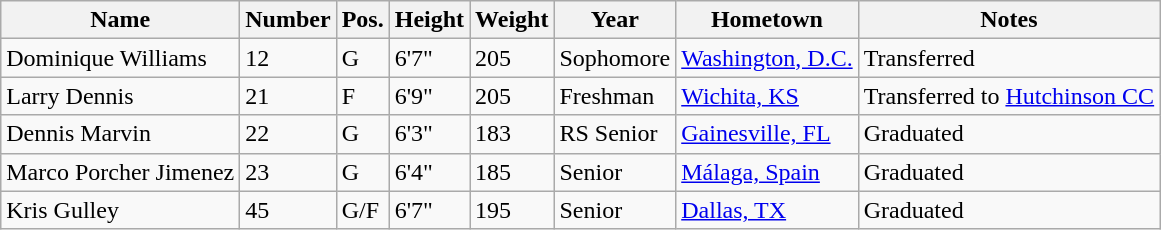<table class="wikitable sortable" border="1">
<tr>
<th>Name</th>
<th>Number</th>
<th>Pos.</th>
<th>Height</th>
<th>Weight</th>
<th>Year</th>
<th>Hometown</th>
<th class="unsortable">Notes</th>
</tr>
<tr>
<td>Dominique Williams</td>
<td>12</td>
<td>G</td>
<td>6'7"</td>
<td>205</td>
<td>Sophomore</td>
<td><a href='#'>Washington, D.C.</a></td>
<td>Transferred</td>
</tr>
<tr>
<td>Larry Dennis</td>
<td>21</td>
<td>F</td>
<td>6'9"</td>
<td>205</td>
<td>Freshman</td>
<td><a href='#'>Wichita, KS</a></td>
<td>Transferred to <a href='#'>Hutchinson CC</a></td>
</tr>
<tr>
<td>Dennis Marvin</td>
<td>22</td>
<td>G</td>
<td>6'3"</td>
<td>183</td>
<td>RS Senior</td>
<td><a href='#'>Gainesville, FL</a></td>
<td>Graduated</td>
</tr>
<tr>
<td>Marco Porcher Jimenez</td>
<td>23</td>
<td>G</td>
<td>6'4"</td>
<td>185</td>
<td>Senior</td>
<td><a href='#'>Málaga, Spain</a></td>
<td>Graduated</td>
</tr>
<tr>
<td>Kris Gulley</td>
<td>45</td>
<td>G/F</td>
<td>6'7"</td>
<td>195</td>
<td>Senior</td>
<td><a href='#'>Dallas, TX</a></td>
<td>Graduated</td>
</tr>
</table>
